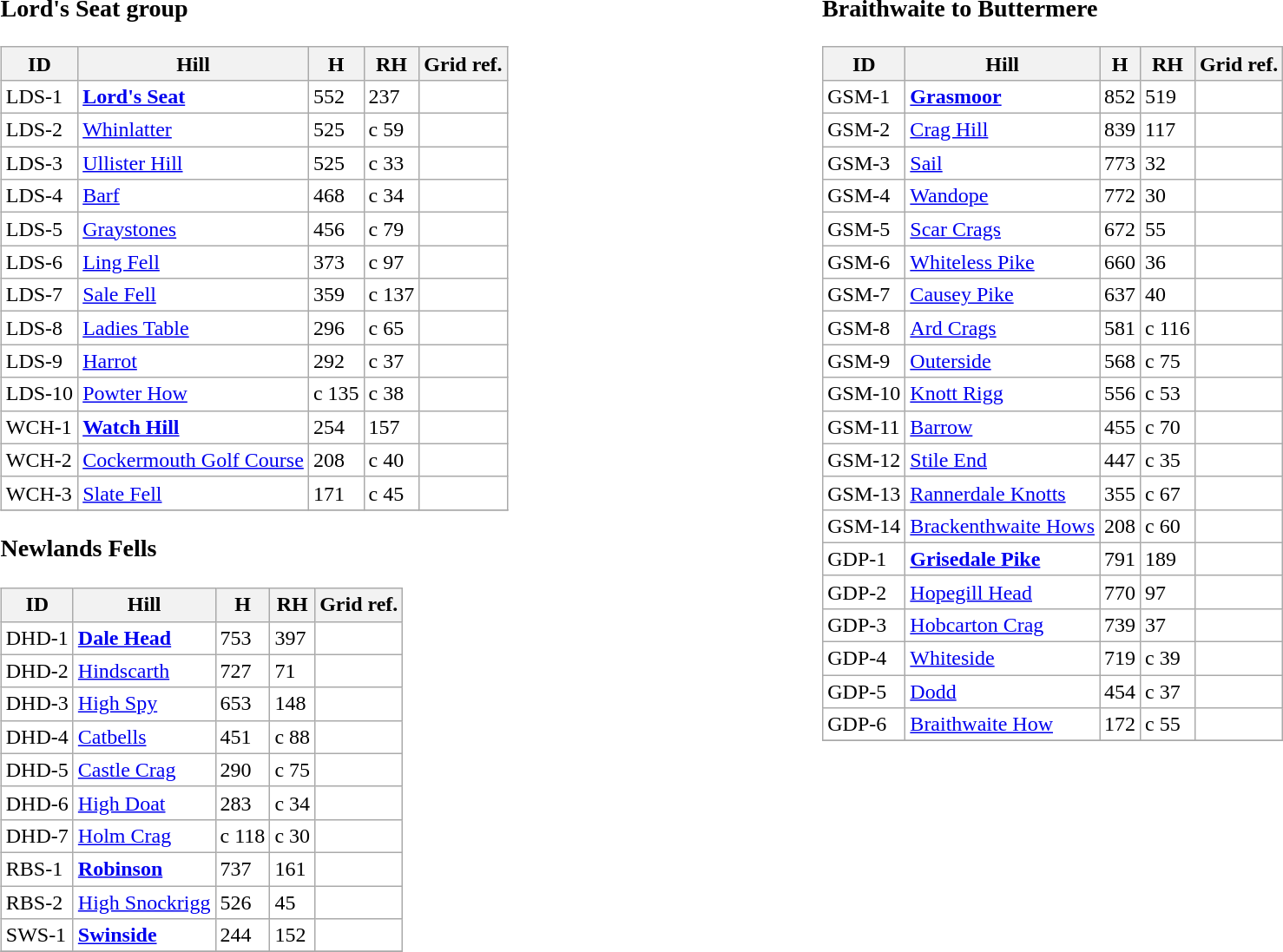<table width="100%">
<tr>
<td valign="top" width="50%"><br><h3>Lord's Seat group</h3><table class="wikitable sortable" style="border-collapse: collapse; background:#ffffff;">
<tr>
<th>ID</th>
<th>Hill</th>
<th>H</th>
<th>RH</th>
<th>Grid ref.</th>
</tr>
<tr>
<td>LDS-1</td>
<td><strong><a href='#'>Lord's Seat</a></strong></td>
<td>552</td>
<td>237</td>
<td></td>
</tr>
<tr>
<td>LDS-2</td>
<td><a href='#'>Whinlatter</a></td>
<td>525</td>
<td>c 59</td>
<td></td>
</tr>
<tr>
<td>LDS-3</td>
<td><a href='#'>Ullister Hill</a></td>
<td>525</td>
<td>c 33</td>
<td></td>
</tr>
<tr>
<td>LDS-4</td>
<td><a href='#'>Barf</a></td>
<td>468</td>
<td>c 34</td>
<td></td>
</tr>
<tr>
<td>LDS-5</td>
<td><a href='#'>Graystones</a></td>
<td>456</td>
<td>c 79</td>
<td></td>
</tr>
<tr>
<td>LDS-6</td>
<td><a href='#'>Ling Fell</a></td>
<td>373</td>
<td>c 97</td>
<td></td>
</tr>
<tr>
<td>LDS-7</td>
<td><a href='#'>Sale Fell</a></td>
<td>359</td>
<td>c 137</td>
<td></td>
</tr>
<tr>
<td>LDS-8</td>
<td><a href='#'>Ladies Table</a></td>
<td>296</td>
<td>c 65</td>
<td></td>
</tr>
<tr>
<td>LDS-9</td>
<td><a href='#'>Harrot</a></td>
<td>292</td>
<td>c 37</td>
<td></td>
</tr>
<tr>
<td>LDS-10</td>
<td><a href='#'>Powter How</a></td>
<td>c 135</td>
<td>c 38</td>
<td></td>
</tr>
<tr>
<td>WCH-1</td>
<td><strong><a href='#'>Watch Hill</a></strong></td>
<td>254</td>
<td>157</td>
<td></td>
</tr>
<tr>
<td>WCH-2</td>
<td><a href='#'>Cockermouth Golf Course</a></td>
<td>208</td>
<td>c 40</td>
<td></td>
</tr>
<tr>
<td>WCH-3</td>
<td><a href='#'>Slate Fell</a></td>
<td>171</td>
<td>c 45</td>
<td></td>
</tr>
<tr>
</tr>
</table>
<h3>Newlands Fells</h3><table class="wikitable sortable" style="border-collapse: collapse; background:#ffffff;">
<tr>
<th>ID</th>
<th>Hill</th>
<th>H</th>
<th>RH</th>
<th>Grid ref.</th>
</tr>
<tr>
<td>DHD-1</td>
<td><strong><a href='#'>Dale Head</a></strong></td>
<td>753</td>
<td>397</td>
<td></td>
</tr>
<tr>
<td>DHD-2</td>
<td><a href='#'>Hindscarth</a></td>
<td>727</td>
<td>71</td>
<td></td>
</tr>
<tr>
<td>DHD-3</td>
<td><a href='#'>High Spy</a></td>
<td>653</td>
<td>148</td>
<td></td>
</tr>
<tr>
<td>DHD-4</td>
<td><a href='#'>Catbells</a></td>
<td>451</td>
<td>c 88</td>
<td></td>
</tr>
<tr>
<td>DHD-5</td>
<td><a href='#'>Castle Crag</a></td>
<td>290</td>
<td>c 75</td>
<td></td>
</tr>
<tr>
<td>DHD-6</td>
<td><a href='#'>High Doat</a></td>
<td>283</td>
<td>c 34</td>
<td></td>
</tr>
<tr>
<td>DHD-7</td>
<td><a href='#'>Holm Crag</a></td>
<td>c 118</td>
<td>c 30</td>
<td></td>
</tr>
<tr>
<td>RBS-1</td>
<td><strong><a href='#'>Robinson</a></strong></td>
<td>737</td>
<td>161</td>
<td></td>
</tr>
<tr>
<td>RBS-2</td>
<td><a href='#'>High Snockrigg</a></td>
<td>526</td>
<td>45</td>
<td></td>
</tr>
<tr>
<td>SWS-1</td>
<td><strong><a href='#'>Swinside</a></strong></td>
<td>244</td>
<td>152</td>
<td></td>
</tr>
<tr>
</tr>
</table>
</td>
<td valign="top" width="50%"><br><h3>Braithwaite to Buttermere</h3><table class="wikitable sortable" style="border-collapse: collapse; background:#ffffff;">
<tr>
<th>ID</th>
<th>Hill</th>
<th>H</th>
<th>RH</th>
<th>Grid ref.</th>
</tr>
<tr>
<td>GSM-1</td>
<td><strong><a href='#'>Grasmoor</a></strong></td>
<td>852</td>
<td>519</td>
<td></td>
</tr>
<tr>
<td>GSM-2</td>
<td><a href='#'>Crag Hill</a></td>
<td>839</td>
<td>117</td>
<td></td>
</tr>
<tr>
<td>GSM-3</td>
<td><a href='#'>Sail</a></td>
<td>773</td>
<td>32</td>
<td></td>
</tr>
<tr>
<td>GSM-4</td>
<td><a href='#'>Wandope</a></td>
<td>772</td>
<td>30</td>
<td></td>
</tr>
<tr>
<td>GSM-5</td>
<td><a href='#'>Scar Crags</a></td>
<td>672</td>
<td>55</td>
<td></td>
</tr>
<tr>
<td>GSM-6</td>
<td><a href='#'>Whiteless Pike</a></td>
<td>660</td>
<td>36</td>
<td></td>
</tr>
<tr>
<td>GSM-7</td>
<td><a href='#'>Causey Pike</a></td>
<td>637</td>
<td>40</td>
<td></td>
</tr>
<tr>
<td>GSM-8</td>
<td><a href='#'>Ard Crags</a></td>
<td>581</td>
<td>c 116</td>
<td></td>
</tr>
<tr>
<td>GSM-9</td>
<td><a href='#'>Outerside</a></td>
<td>568</td>
<td>c 75</td>
<td></td>
</tr>
<tr>
<td>GSM-10</td>
<td><a href='#'>Knott Rigg</a></td>
<td>556</td>
<td>c 53</td>
<td></td>
</tr>
<tr>
<td>GSM-11</td>
<td><a href='#'>Barrow</a></td>
<td>455</td>
<td>c 70</td>
<td></td>
</tr>
<tr>
<td>GSM-12</td>
<td><a href='#'>Stile End</a></td>
<td>447</td>
<td>c 35</td>
<td></td>
</tr>
<tr>
<td>GSM-13</td>
<td><a href='#'>Rannerdale Knotts</a></td>
<td>355</td>
<td>c 67</td>
<td></td>
</tr>
<tr>
<td>GSM-14</td>
<td><a href='#'>Brackenthwaite Hows</a></td>
<td>208</td>
<td>c 60</td>
<td></td>
</tr>
<tr>
<td>GDP-1</td>
<td><strong><a href='#'>Grisedale Pike</a></strong></td>
<td>791</td>
<td>189</td>
<td></td>
</tr>
<tr>
<td>GDP-2</td>
<td><a href='#'>Hopegill Head</a></td>
<td>770</td>
<td>97</td>
<td></td>
</tr>
<tr>
<td>GDP-3</td>
<td><a href='#'>Hobcarton Crag</a></td>
<td>739</td>
<td>37</td>
<td></td>
</tr>
<tr>
<td>GDP-4</td>
<td><a href='#'>Whiteside</a></td>
<td>719</td>
<td>c 39</td>
<td></td>
</tr>
<tr>
<td>GDP-5</td>
<td><a href='#'>Dodd</a></td>
<td>454</td>
<td>c 37</td>
<td></td>
</tr>
<tr>
<td>GDP-6</td>
<td><a href='#'>Braithwaite How</a></td>
<td>172</td>
<td>c 55</td>
<td></td>
</tr>
<tr>
</tr>
</table>
</td>
</tr>
</table>
